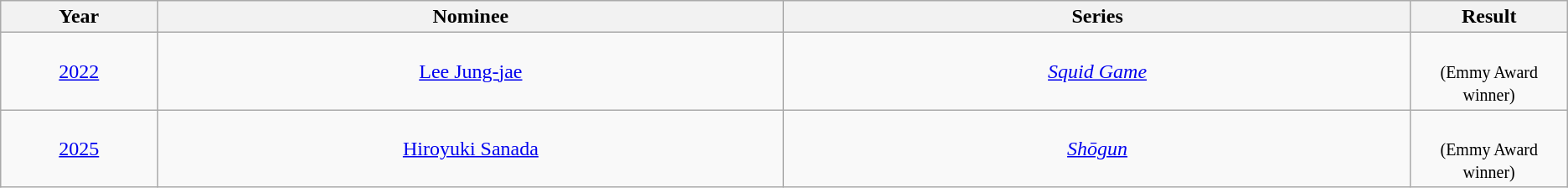<table class="wikitable" style="text-align: center">
<tr>
<th style="width:10%;">Year</th>
<th style="width:40%;">Nominee</th>
<th style="width:40%;">Series</th>
<th style="width:10%;">Result</th>
</tr>
<tr>
<td><a href='#'>2022</a></td>
<td><a href='#'>Lee Jung-jae</a></td>
<td><em><a href='#'>Squid Game</a></em></td>
<td> <br><small>(Emmy Award winner)</small></td>
</tr>
<tr>
<td><a href='#'>2025</a></td>
<td><a href='#'>Hiroyuki Sanada</a></td>
<td><em><a href='#'>Shōgun</a></em></td>
<td> <br><small>(Emmy Award winner)</small></td>
</tr>
</table>
